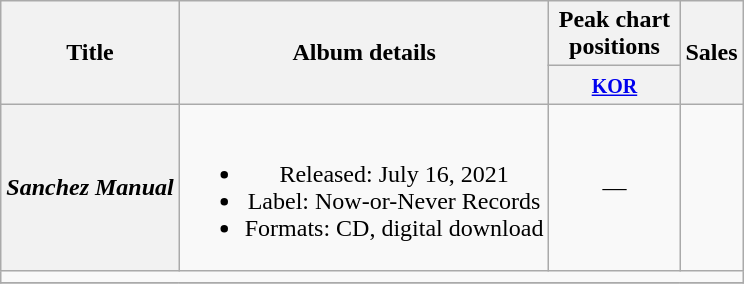<table class="wikitable plainrowheaders" style="text-align:center;">
<tr>
<th scope="col" rowspan="2">Title</th>
<th scope="col" rowspan="2">Album details</th>
<th scope="col" colspan="1" style="width:5em;">Peak chart positions</th>
<th scope="col" rowspan="2">Sales</th>
</tr>
<tr>
<th><small><a href='#'>KOR</a></small></th>
</tr>
<tr>
<th scope="row"><em>Sanchez Manual</em></th>
<td><br><ul><li>Released: July 16, 2021</li><li>Label: Now-or-Never Records</li><li>Formats: CD, digital download</li></ul></td>
<td>—</td>
<td></td>
</tr>
<tr>
<td colspan="4"></td>
</tr>
<tr>
</tr>
</table>
